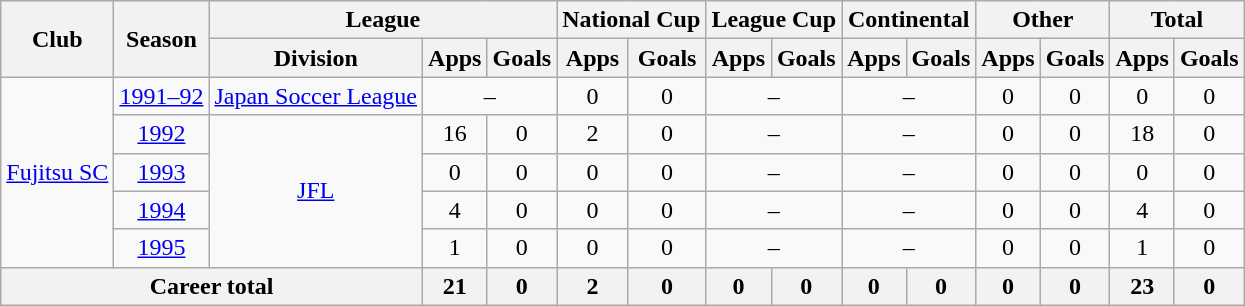<table class="wikitable" style="text-align: center">
<tr>
<th rowspan="2">Club</th>
<th rowspan="2">Season</th>
<th colspan="3">League</th>
<th colspan="2">National Cup</th>
<th colspan="2">League Cup</th>
<th colspan="2">Continental</th>
<th colspan="2">Other</th>
<th colspan="2">Total</th>
</tr>
<tr>
<th>Division</th>
<th>Apps</th>
<th>Goals</th>
<th>Apps</th>
<th>Goals</th>
<th>Apps</th>
<th>Goals</th>
<th>Apps</th>
<th>Goals</th>
<th>Apps</th>
<th>Goals</th>
<th>Apps</th>
<th>Goals</th>
</tr>
<tr>
<td rowspan="5"><a href='#'>Fujitsu SC</a></td>
<td><a href='#'>1991–92</a></td>
<td><a href='#'>Japan Soccer League</a></td>
<td colspan="2">–</td>
<td>0</td>
<td>0</td>
<td colspan="2">–</td>
<td colspan="2">–</td>
<td>0</td>
<td>0</td>
<td>0</td>
<td>0</td>
</tr>
<tr>
<td><a href='#'>1992</a></td>
<td rowspan="4"><a href='#'>JFL</a></td>
<td>16</td>
<td>0</td>
<td>2</td>
<td>0</td>
<td colspan="2">–</td>
<td colspan="2">–</td>
<td>0</td>
<td>0</td>
<td>18</td>
<td>0</td>
</tr>
<tr>
<td><a href='#'>1993</a></td>
<td>0</td>
<td>0</td>
<td>0</td>
<td>0</td>
<td colspan="2">–</td>
<td colspan="2">–</td>
<td>0</td>
<td>0</td>
<td>0</td>
<td>0</td>
</tr>
<tr>
<td><a href='#'>1994</a></td>
<td>4</td>
<td>0</td>
<td>0</td>
<td>0</td>
<td colspan="2">–</td>
<td colspan="2">–</td>
<td>0</td>
<td>0</td>
<td>4</td>
<td>0</td>
</tr>
<tr>
<td><a href='#'>1995</a></td>
<td>1</td>
<td>0</td>
<td>0</td>
<td>0</td>
<td colspan="2">–</td>
<td colspan="2">–</td>
<td>0</td>
<td>0</td>
<td>1</td>
<td>0</td>
</tr>
<tr>
<th colspan=3>Career total</th>
<th>21</th>
<th>0</th>
<th>2</th>
<th>0</th>
<th>0</th>
<th>0</th>
<th>0</th>
<th>0</th>
<th>0</th>
<th>0</th>
<th>23</th>
<th>0</th>
</tr>
</table>
